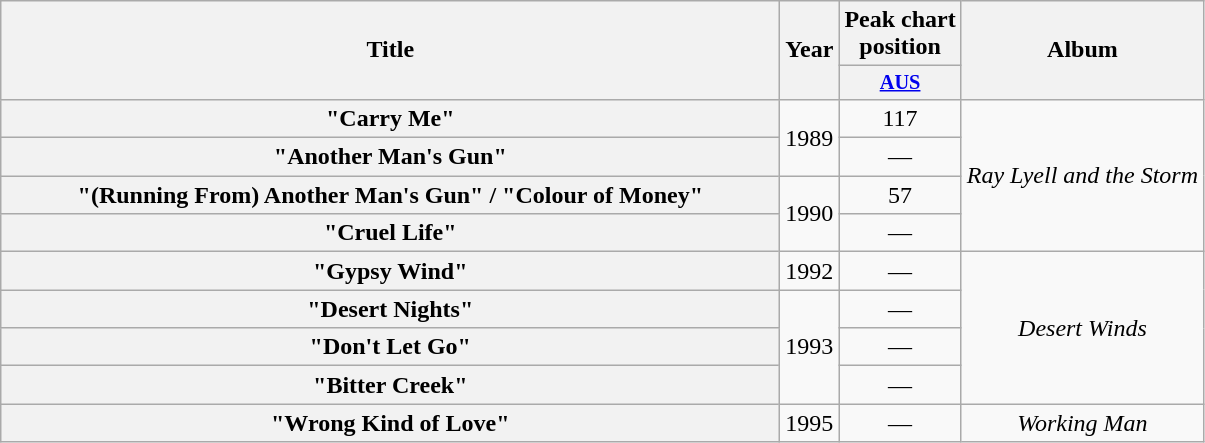<table class="wikitable plainrowheaders" style="text-align:center;" border="1">
<tr>
<th scope="col" rowspan="2" style="width:32em;">Title</th>
<th scope="col" rowspan="2">Year</th>
<th scope="col" colspan="1">Peak chart<br>position</th>
<th scope="col" rowspan="2">Album</th>
</tr>
<tr>
<th scope="col" style="font-size:85%"><a href='#'>AUS</a><br></th>
</tr>
<tr>
<th scope="row">"Carry Me"<br></th>
<td rowspan="2">1989</td>
<td>117</td>
<td rowspan="4"><em>Ray Lyell and the Storm</em></td>
</tr>
<tr>
<th scope="row">"Another Man's Gun"<br></th>
<td>—</td>
</tr>
<tr>
<th scope="row">"(Running From) Another Man's Gun" / "Colour of Money"<br></th>
<td rowspan="2">1990</td>
<td>57</td>
</tr>
<tr>
<th scope="row">"Cruel Life"<br></th>
<td>—</td>
</tr>
<tr>
<th scope="row">"Gypsy Wind"</th>
<td>1992</td>
<td>—</td>
<td rowspan="4"><em>Desert Winds</em></td>
</tr>
<tr>
<th scope="row">"Desert Nights"</th>
<td rowspan="3">1993</td>
<td>—</td>
</tr>
<tr>
<th scope="row">"Don't Let Go"</th>
<td>—</td>
</tr>
<tr>
<th scope="row">"Bitter Creek"</th>
<td>—</td>
</tr>
<tr>
<th scope="row">"Wrong Kind of Love"</th>
<td>1995</td>
<td>—</td>
<td><em>Working Man</em></td>
</tr>
</table>
